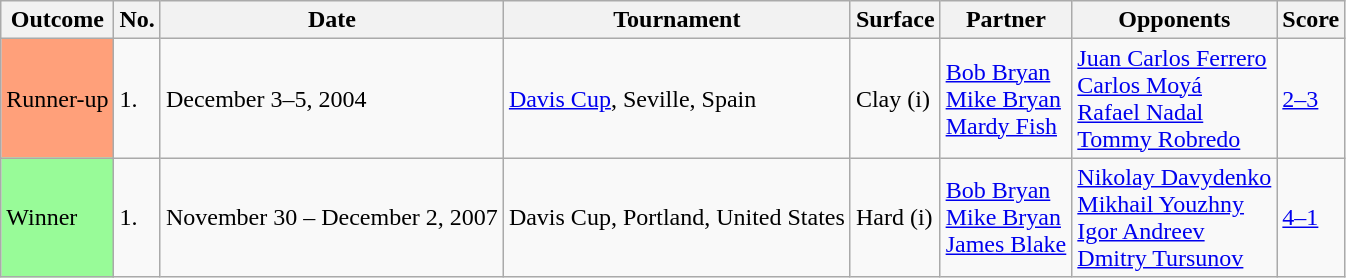<table class="sortable wikitable">
<tr>
<th>Outcome</th>
<th>No.</th>
<th>Date</th>
<th>Tournament</th>
<th>Surface</th>
<th>Partner</th>
<th>Opponents</th>
<th>Score</th>
</tr>
<tr>
<td bgcolor=ffa07a>Runner-up</td>
<td>1.</td>
<td>December 3–5, 2004</td>
<td><a href='#'>Davis Cup</a>, Seville, Spain</td>
<td>Clay (i)</td>
<td> <a href='#'>Bob Bryan</a><br> <a href='#'>Mike Bryan</a><br> <a href='#'>Mardy Fish</a></td>
<td> <a href='#'>Juan Carlos Ferrero</a> <br>  <a href='#'>Carlos Moyá</a><br>  <a href='#'>Rafael Nadal</a><br> <a href='#'>Tommy Robredo</a></td>
<td><a href='#'>2–3</a></td>
</tr>
<tr>
<td bgcolor=98FB98>Winner</td>
<td>1.</td>
<td>November 30 – December 2, 2007</td>
<td>Davis Cup, Portland, United States</td>
<td>Hard (i)</td>
<td> <a href='#'>Bob Bryan</a><br> <a href='#'>Mike Bryan</a><br> <a href='#'>James Blake</a></td>
<td> <a href='#'>Nikolay Davydenko</a><br> <a href='#'>Mikhail Youzhny</a> <br>  <a href='#'>Igor Andreev</a><br>  <a href='#'>Dmitry Tursunov</a></td>
<td><a href='#'>4–1</a></td>
</tr>
</table>
